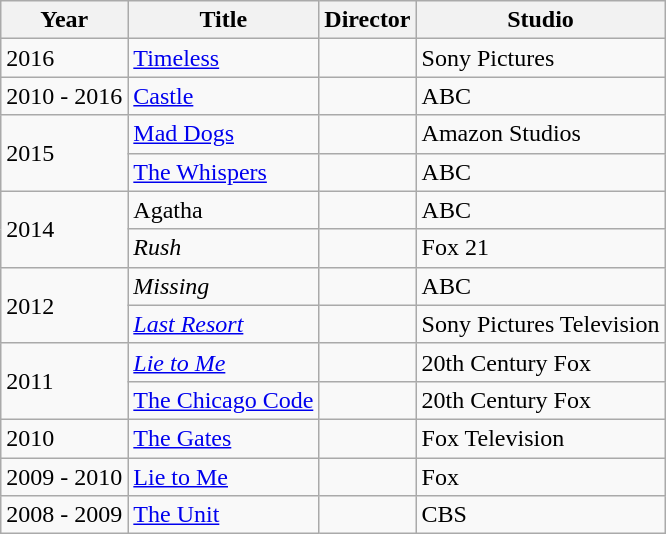<table class="wikitable sortable">
<tr>
<th>Year</th>
<th>Title</th>
<th>Director</th>
<th>Studio</th>
</tr>
<tr>
<td>2016</td>
<td><a href='#'>Timeless</a></td>
<td></td>
<td>Sony Pictures</td>
</tr>
<tr>
<td>2010 - 2016</td>
<td><a href='#'>Castle</a></td>
<td></td>
<td>ABC</td>
</tr>
<tr>
<td rowspan="2">2015</td>
<td><a href='#'>Mad Dogs</a></td>
<td></td>
<td>Amazon Studios</td>
</tr>
<tr>
<td><a href='#'>The Whispers</a></td>
<td></td>
<td>ABC</td>
</tr>
<tr>
<td rowspan="2">2014</td>
<td>Agatha</td>
<td></td>
<td>ABC</td>
</tr>
<tr>
<td><em>Rush</em></td>
<td></td>
<td>Fox 21</td>
</tr>
<tr>
<td rowspan="2">2012</td>
<td><em>Missing</em></td>
<td></td>
<td>ABC</td>
</tr>
<tr>
<td><em><a href='#'>Last Resort</a></em></td>
<td></td>
<td>Sony Pictures Television</td>
</tr>
<tr>
<td rowspan="2">2011</td>
<td><em><a href='#'>Lie to Me</a></em></td>
<td></td>
<td>20th Century Fox</td>
</tr>
<tr>
<td><a href='#'>The Chicago Code</a></td>
<td></td>
<td>20th Century Fox</td>
</tr>
<tr>
<td>2010</td>
<td><a href='#'>The Gates</a></td>
<td></td>
<td>Fox Television</td>
</tr>
<tr>
<td>2009 - 2010</td>
<td><a href='#'>Lie to Me</a></td>
<td></td>
<td>Fox</td>
</tr>
<tr>
<td>2008 - 2009</td>
<td><a href='#'>The Unit</a></td>
<td></td>
<td>CBS</td>
</tr>
</table>
